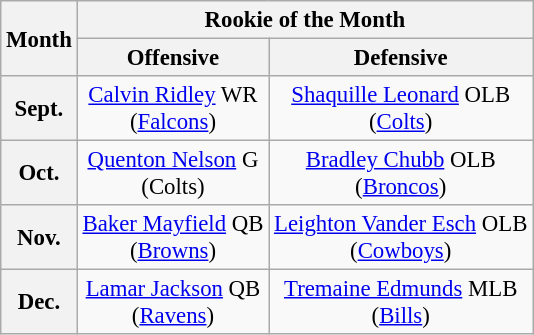<table class="wikitable" style="font-size: 95%; text-align: center;">
<tr>
<th rowspan=2>Month</th>
<th colspan=2>Rookie of the Month</th>
</tr>
<tr>
<th>Offensive</th>
<th>Defensive</th>
</tr>
<tr>
<th>Sept.</th>
<td><a href='#'>Calvin Ridley</a> WR<br>(<a href='#'>Falcons</a>)</td>
<td><a href='#'>Shaquille Leonard</a> OLB<br>(<a href='#'>Colts</a>)</td>
</tr>
<tr>
<th>Oct.</th>
<td><a href='#'>Quenton Nelson</a> G<br>(Colts)</td>
<td><a href='#'>Bradley Chubb</a> OLB<br>(<a href='#'>Broncos</a>)</td>
</tr>
<tr>
<th>Nov.</th>
<td><a href='#'>Baker Mayfield</a> QB<br>(<a href='#'>Browns</a>)</td>
<td><a href='#'>Leighton Vander Esch</a> OLB<br>(<a href='#'>Cowboys</a>)</td>
</tr>
<tr>
<th>Dec.</th>
<td><a href='#'>Lamar Jackson</a> QB<br>(<a href='#'>Ravens</a>)</td>
<td><a href='#'>Tremaine Edmunds</a> MLB<br>(<a href='#'>Bills</a>)</td>
</tr>
</table>
